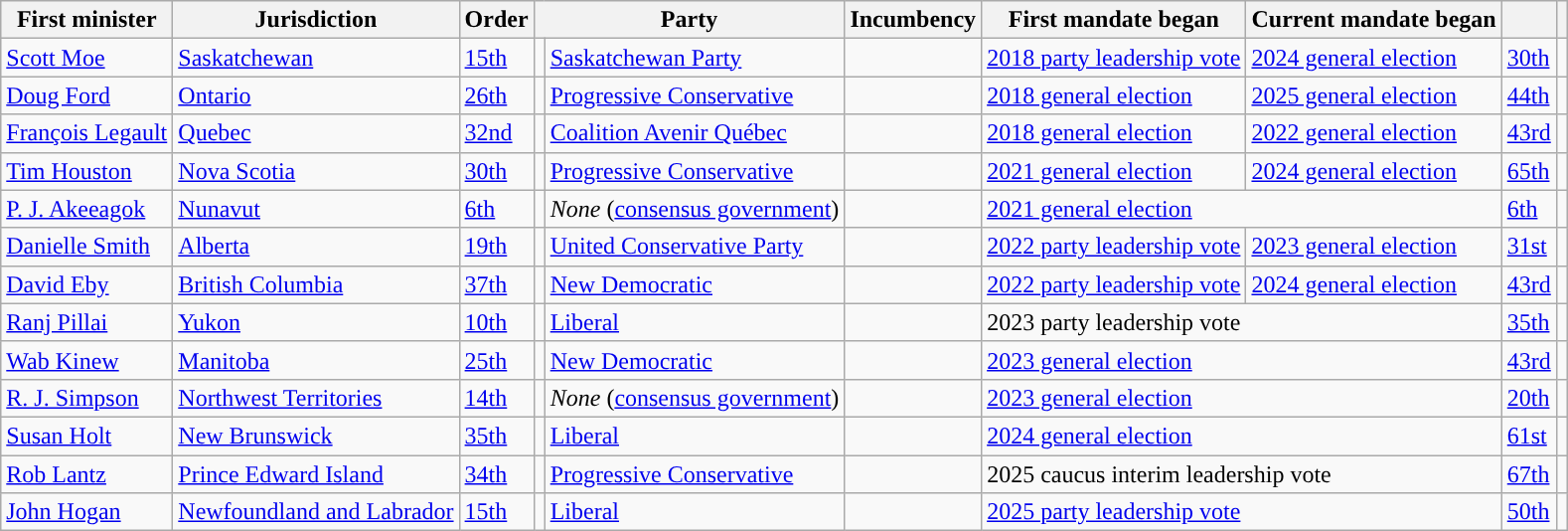<table class="wikitable sortable">
<tr>
<th>First minister</th>
<th>Jurisdiction</th>
<th>Order</th>
<th colspan="2">Party</th>
<th>Incumbency</th>
<th>First mandate began</th>
<th>Current mandate began</th>
<th></th>
<th class="unsortable"></th>
</tr>
<tr style="display:none;">
<td></td>
<td></td>
<td></td>
<td></td>
<td></td>
<td></td>
<td></td>
<td></td>
<td></td>
<td></td>
</tr>
<tr>
<td data-sort-value="Moe, Scott"><a href='#'>Scott Moe</a></td>
<td><a href='#'>Saskatchewan</a></td>
<td><a href='#'>15th</a></td>
<td style="background:"></td>
<td><a href='#'>Saskatchewan Party</a></td>
<td></td>
<td><a href='#'>2018 party leadership vote</a></td>
<td><a href='#'>2024 general election</a></td>
<td><a href='#'>30th</a></td>
<td style="text-align: center;"></td>
</tr>
<tr>
<td data-sort-value="Ford, Doug"><a href='#'>Doug Ford</a></td>
<td><a href='#'>Ontario</a></td>
<td><a href='#'>26th</a></td>
<td style="background:"></td>
<td><a href='#'>Progressive Conservative</a></td>
<td></td>
<td><a href='#'>2018 general election</a></td>
<td><a href='#'>2025 general election</a></td>
<td><a href='#'>44th</a></td>
<td style="text-align: center;"></td>
</tr>
<tr>
<td data-sort-value="Legault, François"><a href='#'>François Legault</a></td>
<td><a href='#'>Quebec</a></td>
<td><a href='#'>32nd</a></td>
<td style="background:"></td>
<td><a href='#'>Coalition Avenir Québec</a></td>
<td></td>
<td><a href='#'>2018 general election</a></td>
<td><a href='#'>2022 general election</a></td>
<td><a href='#'>43rd</a></td>
<td style="text-align: center;"></td>
</tr>
<tr>
<td data-sort-value="Houston, Tim"><a href='#'>Tim Houston</a></td>
<td><a href='#'>Nova Scotia</a></td>
<td><a href='#'>30th</a></td>
<td style="background:"></td>
<td><a href='#'>Progressive Conservative</a></td>
<td></td>
<td><a href='#'>2021 general election</a></td>
<td><a href='#'>2024 general election</a></td>
<td><a href='#'>65th</a></td>
<td align="center"></td>
</tr>
<tr>
<td data-sort-value="Akeeagok, P. J."><a href='#'>P. J. Akeeagok</a></td>
<td><a href='#'>Nunavut</a></td>
<td><a href='#'>6th</a></td>
<td style="background:"></td>
<td><em>None</em> (<a href='#'>consensus government</a>)</td>
<td></td>
<td colspan="2"> <a href='#'>2021 general election</a></td>
<td><a href='#'>6th</a></td>
<td style="text-align: center;"></td>
</tr>
<tr>
<td data-sort-value="Smith, Danielle"><a href='#'>Danielle Smith</a></td>
<td><a href='#'>Alberta</a></td>
<td><a href='#'>19th</a></td>
<td style="background:"></td>
<td><a href='#'>United Conservative Party</a></td>
<td></td>
<td><a href='#'>2022 party leadership vote</a></td>
<td> <a href='#'>2023 general election</a></td>
<td><a href='#'>31st</a></td>
<td style="text-align: center;"></td>
</tr>
<tr>
<td data-sort-value="Eby, David"><a href='#'>David Eby</a></td>
<td><a href='#'>British Columbia</a></td>
<td><a href='#'>37th</a></td>
<td style="background:"></td>
<td><a href='#'>New Democratic</a></td>
<td></td>
<td><a href='#'>2022 party leadership vote</a></td>
<td> <a href='#'>2024 general election</a></td>
<td><a href='#'>43rd</a></td>
<td style="text-align: center;"></td>
</tr>
<tr>
<td data-sort-value="Pillai, Ranj"><a href='#'>Ranj Pillai</a></td>
<td><a href='#'>Yukon</a></td>
<td><a href='#'>10th</a></td>
<td style="background:"></td>
<td><a href='#'>Liberal</a></td>
<td></td>
<td colspan="2">2023 party leadership vote</td>
<td><a href='#'>35th</a></td>
<td style="text-align: center;"></td>
</tr>
<tr>
<td data-sort-value="Kinew, Wab"><a href='#'>Wab Kinew</a></td>
<td><a href='#'>Manitoba</a></td>
<td><a href='#'>25th</a></td>
<td style="background:"></td>
<td><a href='#'>New Democratic</a></td>
<td></td>
<td colspan="2"><a href='#'>2023 general election</a></td>
<td><a href='#'>43rd</a></td>
<td style="text-align: center;"></td>
</tr>
<tr>
<td data-sort-value="Simpson, Rocky"><a href='#'>R. J. Simpson</a></td>
<td><a href='#'>Northwest Territories</a></td>
<td><a href='#'>14th</a></td>
<td style="background:"></td>
<td><em>None</em> (<a href='#'>consensus government</a>)</td>
<td></td>
<td colspan="2"><a href='#'>2023 general election</a></td>
<td><a href='#'>20th</a></td>
<td style="text-align: center;"></td>
</tr>
<tr>
<td data-sort-value="Holt, Susan"><a href='#'>Susan Holt</a></td>
<td><a href='#'>New Brunswick</a></td>
<td><a href='#'>35th</a></td>
<td style="background:"></td>
<td><a href='#'>Liberal</a></td>
<td></td>
<td colspan="2"><a href='#'>2024 general election</a></td>
<td><a href='#'>61st</a></td>
<td style="text-align: center;"></td>
</tr>
<tr>
<td data-sort-value="Lantz, Rob"><a href='#'>Rob Lantz</a></td>
<td><a href='#'>Prince Edward Island</a></td>
<td><a href='#'>34th</a></td>
<td style="background:"></td>
<td><a href='#'>Progressive Conservative</a></td>
<td></td>
<td colspan="2">2025 caucus interim leadership vote</td>
<td><a href='#'>67th</a></td>
<td style="text-align: center;"></td>
</tr>
<tr>
<td data-sort-value="Furey, Andrew"><a href='#'>John Hogan</a></td>
<td><a href='#'>Newfoundland and Labrador</a></td>
<td><a href='#'>15th</a></td>
<td style="background:"></td>
<td><a href='#'>Liberal</a></td>
<td></td>
<td colspan="2"><a href='#'>2025 party leadership vote</a></td>
<td><a href='#'>50th</a></td>
<td style="text-align: center;"></td>
</tr>
</table>
